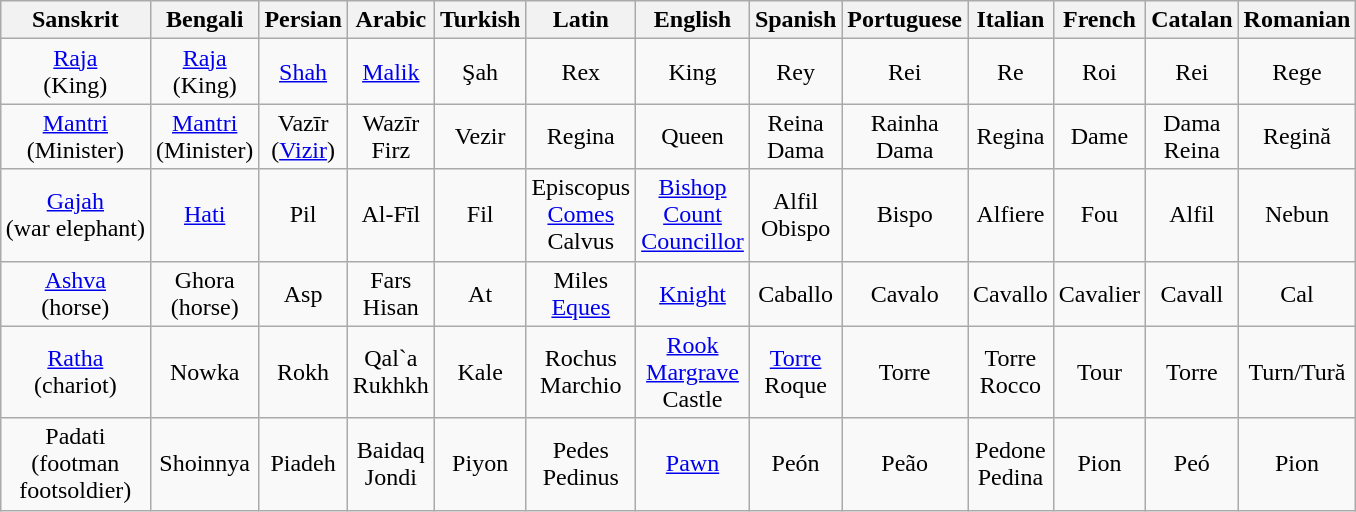<table class="wikitable" style="margin: 1em auto 1em auto; text-align:center">
<tr>
<th>Sanskrit</th>
<th>Bengali</th>
<th>Persian</th>
<th>Arabic</th>
<th>Turkish</th>
<th>Latin</th>
<th>English</th>
<th>Spanish</th>
<th>Portuguese</th>
<th>Italian</th>
<th>French</th>
<th>Catalan</th>
<th>Romanian</th>
</tr>
<tr>
<td><a href='#'>Raja</a> <br>(King)</td>
<td><a href='#'>Raja</a> <br>(King)</td>
<td><a href='#'>Shah</a></td>
<td><a href='#'>Malik</a></td>
<td>Şah</td>
<td>Rex</td>
<td>King</td>
<td>Rey</td>
<td>Rei</td>
<td>Re</td>
<td>Roi</td>
<td>Rei</td>
<td>Rege</td>
</tr>
<tr>
<td><a href='#'>Mantri</a> <br>(Minister)</td>
<td><a href='#'>Mantri</a> <br>(Minister)</td>
<td>Vazīr <br>(<a href='#'>Vizir</a>)</td>
<td>Wazīr<br>Firz</td>
<td>Vezir</td>
<td>Regina</td>
<td>Queen</td>
<td>Reina<br>Dama</td>
<td>Rainha<br>Dama</td>
<td>Regina</td>
<td>Dame</td>
<td>Dama<br>Reina</td>
<td>Regină</td>
</tr>
<tr>
<td><a href='#'>Gajah</a> <br>(war elephant)</td>
<td><a href='#'>Hati</a></td>
<td>Pil</td>
<td>Al-Fīl</td>
<td>Fil</td>
<td>Episcopus<br><a href='#'>Comes</a><br>Calvus</td>
<td><a href='#'>Bishop</a><br><a href='#'>Count</a><br><a href='#'>Councillor</a></td>
<td>Alfil<br>Obispo</td>
<td>Bispo</td>
<td>Alfiere</td>
<td>Fou</td>
<td>Alfil</td>
<td>Nebun</td>
</tr>
<tr>
<td><a href='#'>Ashva</a> <br>(horse)</td>
<td>Ghora <br>(horse)</td>
<td>Asp</td>
<td>Fars<br>Hisan</td>
<td>At</td>
<td>Miles<br><a href='#'>Eques</a></td>
<td><a href='#'>Knight</a></td>
<td>Caballo</td>
<td>Cavalo</td>
<td>Cavallo</td>
<td>Cavalier</td>
<td>Cavall</td>
<td>Cal</td>
</tr>
<tr>
<td><a href='#'>Ratha</a> <br>(chariot)</td>
<td>Nowka</td>
<td>Rokh</td>
<td>Qal`a<br>Rukhkh</td>
<td>Kale</td>
<td>Rochus<br>Marchio</td>
<td><a href='#'>Rook</a><br><a href='#'>Margrave</a><br>Castle</td>
<td><a href='#'>Torre</a><br>Roque</td>
<td>Torre</td>
<td>Torre<br>Rocco</td>
<td>Tour</td>
<td>Torre</td>
<td>Turn/Tură</td>
</tr>
<tr>
<td>Padati <br>(footman<br>footsoldier)</td>
<td>Shoinnya</td>
<td>Piadeh</td>
<td>Baidaq<br>Jondi</td>
<td>Piyon</td>
<td>Pedes<br>Pedinus</td>
<td><a href='#'>Pawn</a></td>
<td>Peón</td>
<td>Peão</td>
<td>Pedone<br>Pedina</td>
<td>Pion</td>
<td>Peó</td>
<td>Pion</td>
</tr>
</table>
